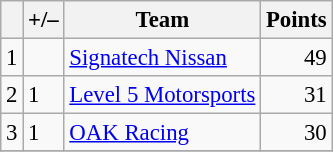<table class="wikitable" style="font-size: 95%;">
<tr>
<th scope="col"></th>
<th scope="col">+/–</th>
<th scope="col">Team</th>
<th scope="col">Points</th>
</tr>
<tr>
<td align="center">1</td>
<td align="left"></td>
<td> <a href='#'>Signatech Nissan</a></td>
<td align="right">49</td>
</tr>
<tr>
<td align="center">2</td>
<td align="left"> 1</td>
<td> <a href='#'>Level 5 Motorsports</a></td>
<td align="right">31</td>
</tr>
<tr>
<td align="center">3</td>
<td align="left"> 1</td>
<td> <a href='#'>OAK Racing</a></td>
<td align="right">30</td>
</tr>
<tr>
</tr>
</table>
